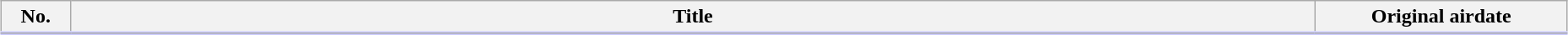<table class="wikitable" style="width:98%; margin:auto; background:#FFF;">
<tr style="border-bottom: 3px solid #CCF;">
<th style="width:3em;">No.</th>
<th>Title</th>
<th style="width:12em;">Original airdate</th>
</tr>
<tr>
</tr>
</table>
